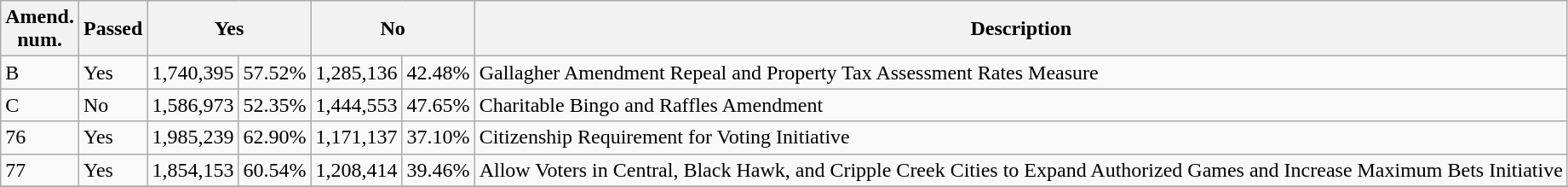<table class="wikitable sortable collapsible">
<tr>
<th>Amend.<br>num.</th>
<th>Passed</th>
<th colspan = 2>Yes</th>
<th colspan = 2>No</th>
<th>Description</th>
</tr>
<tr>
<td>B</td>
<td> Yes</td>
<td>1,740,395</td>
<td>57.52%</td>
<td>1,285,136</td>
<td>42.48%</td>
<td>Gallagher Amendment Repeal and Property Tax Assessment Rates Measure</td>
</tr>
<tr>
<td>C</td>
<td> No</td>
<td>1,586,973</td>
<td>52.35%</td>
<td>1,444,553</td>
<td>47.65%</td>
<td>Charitable Bingo and Raffles Amendment</td>
</tr>
<tr>
<td>76</td>
<td> Yes</td>
<td>1,985,239</td>
<td>62.90%</td>
<td>1,171,137</td>
<td>37.10%</td>
<td>Citizenship Requirement for Voting Initiative</td>
</tr>
<tr>
<td>77</td>
<td> Yes</td>
<td>1,854,153</td>
<td>60.54%</td>
<td>1,208,414</td>
<td>39.46%</td>
<td>Allow Voters in Central, Black Hawk, and Cripple Creek Cities to Expand Authorized Games and Increase Maximum Bets Initiative</td>
</tr>
<tr>
</tr>
</table>
